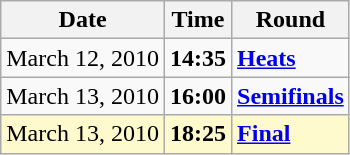<table class="wikitable">
<tr>
<th>Date</th>
<th>Time</th>
<th>Round</th>
</tr>
<tr>
<td>March 12, 2010</td>
<td><strong>14:35</strong></td>
<td><strong><a href='#'>Heats</a></strong></td>
</tr>
<tr>
<td>March 13, 2010</td>
<td><strong>16:00</strong></td>
<td><strong><a href='#'>Semifinals</a></strong></td>
</tr>
<tr style=background:lemonchiffon>
<td>March 13, 2010</td>
<td><strong>18:25</strong></td>
<td><strong><a href='#'>Final</a></strong></td>
</tr>
</table>
